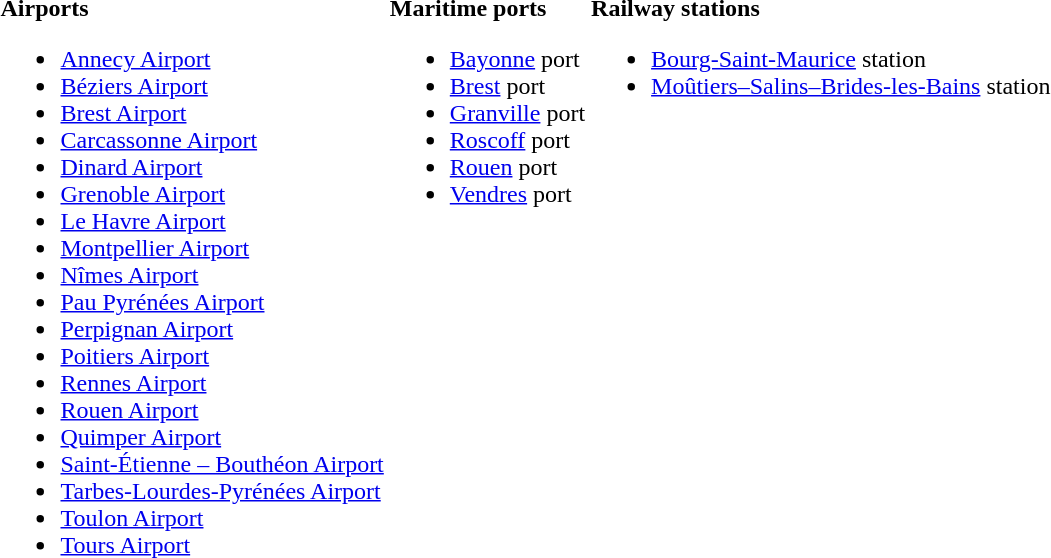<table>
<tr>
<td><br><strong>Airports</strong><ul><li><a href='#'>Annecy Airport</a></li><li><a href='#'>Béziers Airport</a></li><li><a href='#'>Brest Airport</a></li><li><a href='#'>Carcassonne Airport</a></li><li><a href='#'>Dinard Airport</a></li><li><a href='#'>Grenoble Airport</a></li><li><a href='#'>Le Havre Airport</a></li><li><a href='#'>Montpellier Airport</a></li><li><a href='#'>Nîmes Airport</a></li><li><a href='#'>Pau Pyrénées Airport</a></li><li><a href='#'>Perpignan Airport</a></li><li><a href='#'>Poitiers Airport</a></li><li><a href='#'>Rennes Airport</a></li><li><a href='#'>Rouen Airport</a></li><li><a href='#'>Quimper Airport</a></li><li><a href='#'>Saint-Étienne – Bouthéon Airport</a></li><li><a href='#'>Tarbes-Lourdes-Pyrénées Airport</a></li><li><a href='#'>Toulon Airport</a></li><li><a href='#'>Tours Airport</a></li></ul></td>
<td valign=top><br><strong>Maritime ports</strong><ul><li><a href='#'>Bayonne</a> port</li><li><a href='#'>Brest</a> port</li><li><a href='#'>Granville</a> port</li><li><a href='#'>Roscoff</a> port</li><li><a href='#'>Rouen</a> port</li><li><a href='#'>Vendres</a> port</li></ul></td>
<td valign=top><br><strong>Railway stations</strong><ul><li><a href='#'>Bourg-Saint-Maurice</a> station</li><li><a href='#'>Moûtiers–Salins–Brides-les-Bains</a> station</li></ul></td>
</tr>
</table>
